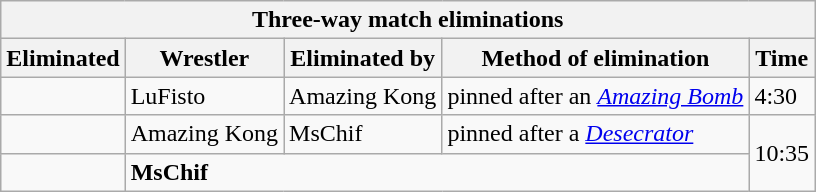<table style="font-size: 100%" class="wikitable" border="1">
<tr>
<th colspan="6">Three-way match eliminations</th>
</tr>
<tr>
<th>Eliminated</th>
<th>Wrestler</th>
<th>Eliminated by</th>
<th>Method of elimination</th>
<th>Time</th>
</tr>
<tr>
<td></td>
<td>LuFisto</td>
<td>Amazing Kong</td>
<td>pinned after an <em><a href='#'>Amazing Bomb</a></em></td>
<td>4:30</td>
</tr>
<tr>
<td></td>
<td>Amazing Kong</td>
<td>MsChif</td>
<td>pinned after a <em><a href='#'>Desecrator</a></em></td>
<td rowspan="2">10:35</td>
</tr>
<tr>
<td><strong></strong></td>
<td colspan=3><strong>MsChif</strong></td>
</tr>
</table>
